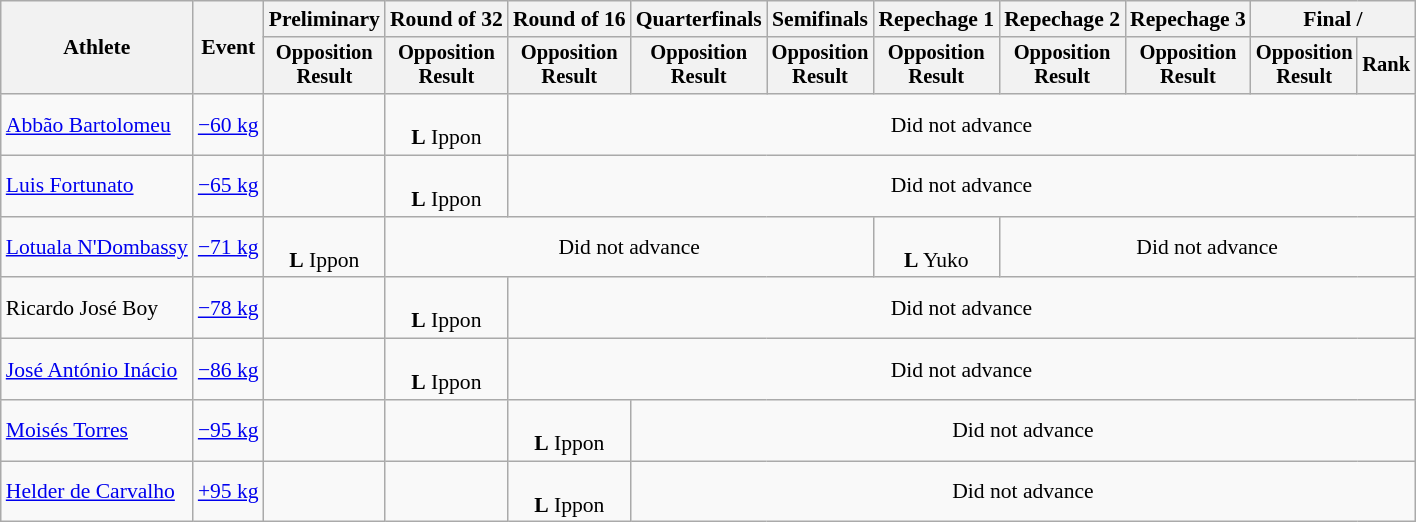<table class="wikitable" style="font-size:90%">
<tr>
<th rowspan="2">Athlete</th>
<th rowspan="2">Event</th>
<th>Preliminary</th>
<th>Round of 32</th>
<th>Round of 16</th>
<th>Quarterfinals</th>
<th>Semifinals</th>
<th>Repechage 1</th>
<th>Repechage 2</th>
<th>Repechage 3</th>
<th colspan=2>Final / </th>
</tr>
<tr style="font-size:95%">
<th>Opposition<br>Result</th>
<th>Opposition<br>Result</th>
<th>Opposition<br>Result</th>
<th>Opposition<br>Result</th>
<th>Opposition<br>Result</th>
<th>Opposition<br>Result</th>
<th>Opposition<br>Result</th>
<th>Opposition<br>Result</th>
<th>Opposition<br>Result</th>
<th>Rank</th>
</tr>
<tr align=center>
<td align=left><a href='#'>Abbão Bartolomeu</a></td>
<td align=left><a href='#'>−60 kg</a></td>
<td></td>
<td><br><strong>L</strong> Ippon</td>
<td colspan=8>Did not advance</td>
</tr>
<tr align=center>
<td align=left><a href='#'>Luis Fortunato</a></td>
<td align=left><a href='#'>−65 kg</a></td>
<td></td>
<td><br><strong>L</strong> Ippon</td>
<td colspan=8>Did not advance</td>
</tr>
<tr align=center>
<td align=left><a href='#'>Lotuala N'Dombassy</a></td>
<td align=left><a href='#'>−71 kg</a></td>
<td><br><strong>L</strong> Ippon</td>
<td colspan=4>Did not advance</td>
<td><br><strong>L</strong> Yuko</td>
<td colspan=4>Did not advance</td>
</tr>
<tr align=center>
<td align=left>Ricardo José Boy</td>
<td align=left><a href='#'>−78 kg</a></td>
<td></td>
<td><br><strong>L</strong> Ippon</td>
<td colspan=8>Did not advance</td>
</tr>
<tr align=center>
<td align=left><a href='#'>José António Inácio</a></td>
<td align=left><a href='#'>−86 kg</a></td>
<td></td>
<td><br><strong>L</strong> Ippon</td>
<td colspan=8>Did not advance</td>
</tr>
<tr align=center>
<td align=left><a href='#'>Moisés Torres</a></td>
<td align=left><a href='#'>−95 kg</a></td>
<td></td>
<td></td>
<td><br><strong>L</strong> Ippon</td>
<td colspan=7>Did not advance</td>
</tr>
<tr align=center>
<td align=left><a href='#'>Helder de Carvalho</a></td>
<td align=left><a href='#'>+95 kg</a></td>
<td></td>
<td></td>
<td><br><strong>L</strong> Ippon</td>
<td colspan=7>Did not advance</td>
</tr>
</table>
